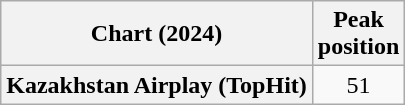<table class="wikitable plainrowheaders" style="text-align:center">
<tr>
<th scope="col">Chart (2024)</th>
<th scope="col">Peak<br>position</th>
</tr>
<tr>
<th scope="row">Kazakhstan Airplay (TopHit)</th>
<td>51</td>
</tr>
</table>
